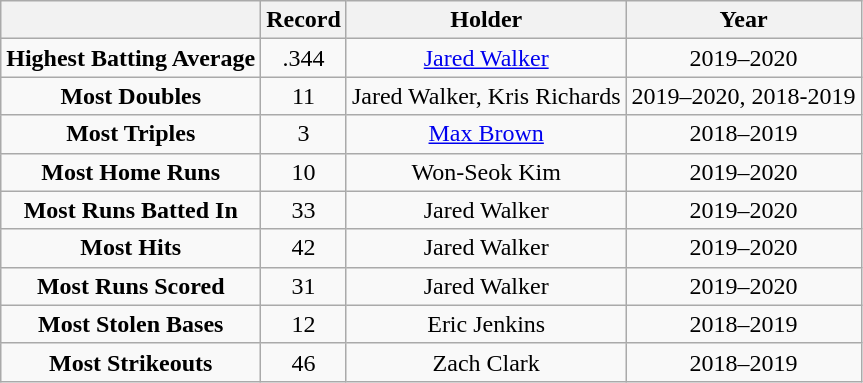<table class="wikitable" style="text-align: center; mPERin: 0 auto;">
<tr>
<th></th>
<th>Record</th>
<th>Holder</th>
<th>Year</th>
</tr>
<tr>
<td><strong>Highest Batting Average</strong></td>
<td>.344</td>
<td><a href='#'>Jared Walker</a></td>
<td>2019–2020</td>
</tr>
<tr>
<td><strong>Most Doubles</strong></td>
<td>11</td>
<td>Jared Walker, Kris Richards</td>
<td>2019–2020, 2018-2019</td>
</tr>
<tr>
<td><strong>Most Triples</strong></td>
<td>3</td>
<td><a href='#'>Max Brown</a></td>
<td>2018–2019</td>
</tr>
<tr>
<td><strong>Most Home Runs</strong></td>
<td>10</td>
<td>Won-Seok Kim</td>
<td>2019–2020</td>
</tr>
<tr>
<td><strong>Most Runs Batted In</strong></td>
<td>33</td>
<td>Jared Walker</td>
<td>2019–2020</td>
</tr>
<tr>
<td><strong>Most Hits</strong></td>
<td>42</td>
<td>Jared Walker</td>
<td>2019–2020</td>
</tr>
<tr>
<td><strong>Most Runs Scored</strong></td>
<td>31</td>
<td>Jared Walker</td>
<td>2019–2020</td>
</tr>
<tr>
<td><strong>Most Stolen Bases</strong></td>
<td>12</td>
<td>Eric Jenkins</td>
<td>2018–2019</td>
</tr>
<tr>
<td><strong>Most Strikeouts</strong></td>
<td>46</td>
<td>Zach Clark</td>
<td>2018–2019</td>
</tr>
</table>
